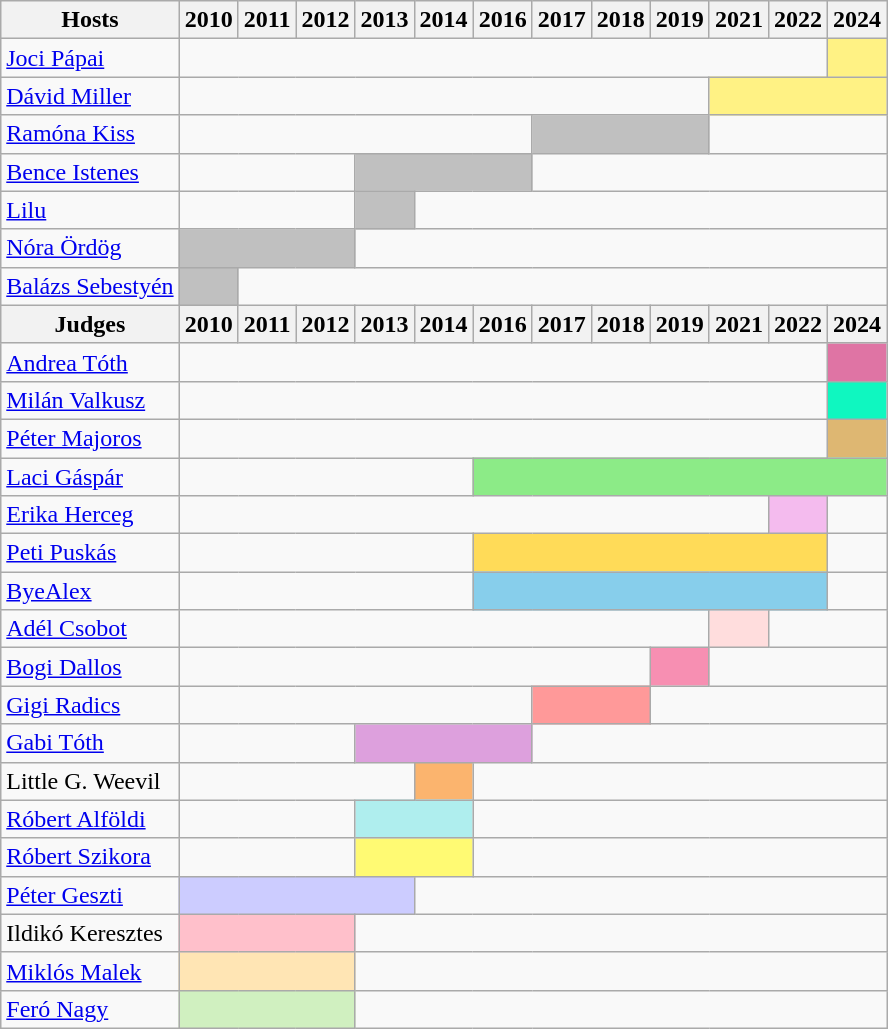<table class="wikitable">
<tr>
<th>Hosts</th>
<th>2010</th>
<th>2011</th>
<th>2012</th>
<th>2013</th>
<th>2014</th>
<th>2016</th>
<th>2017</th>
<th>2018</th>
<th>2019</th>
<th>2021</th>
<th>2022</th>
<th>2024</th>
</tr>
<tr>
<td><a href='#'>Joci Pápai</a></td>
<td colspan="11"></td>
<td colspan="1" style="background:#FFF284;"></td>
</tr>
<tr>
<td><a href='#'>Dávid Miller</a></td>
<td colspan="9"></td>
<td colspan="3" style="background:#FFF284;"></td>
</tr>
<tr>
<td><a href='#'>Ramóna Kiss</a></td>
<td colspan="6"></td>
<td colspan="3" style="background:silver;"></td>
<td colspan="3"></td>
</tr>
<tr>
<td><a href='#'>Bence Istenes</a></td>
<td colspan="3"></td>
<td colspan="3" style="background:silver;"></td>
<td colspan="6"></td>
</tr>
<tr>
<td><a href='#'>Lilu</a></td>
<td colspan="3"></td>
<td colspan="1" style="background:silver;"></td>
<td colspan="8"></td>
</tr>
<tr>
<td><a href='#'>Nóra Ördög</a></td>
<td colspan="3" style="background:silver;"></td>
<td colspan="9"></td>
</tr>
<tr>
<td><a href='#'>Balázs Sebestyén</a></td>
<td colspan="1" style="background:silver;"></td>
<td colspan="11"></td>
</tr>
<tr>
<th>Judges</th>
<th>2010</th>
<th>2011</th>
<th>2012</th>
<th>2013</th>
<th>2014</th>
<th>2016</th>
<th>2017</th>
<th>2018</th>
<th>2019</th>
<th>2021</th>
<th>2022</th>
<th>2024</th>
</tr>
<tr>
<td><a href='#'>Andrea Tóth</a></td>
<td colspan="11"></td>
<td colspan="1" style="background:#df74a4;"></td>
</tr>
<tr>
<td><a href='#'>Milán Valkusz</a></td>
<td colspan="11"></td>
<td colspan="1" style="background:#0ff7c0;"></td>
</tr>
<tr>
<td><a href='#'>Péter Majoros</a></td>
<td colspan="11"></td>
<td colspan="1" style="background:#deb772;"></td>
</tr>
<tr>
<td><a href='#'>Laci Gáspár</a></td>
<td colspan="5"></td>
<td colspan="7" style="background:#8ceb87;"></td>
</tr>
<tr>
<td><a href='#'>Erika Herceg</a></td>
<td colspan="10"></td>
<td colspan="1" style="background:#f4bbee;"></td>
<td colspan="1"></td>
</tr>
<tr>
<td><a href='#'>Peti Puskás</a></td>
<td colspan="5"></td>
<td colspan="6" style="background:#ffdb58;"></td>
<td colspan="1"></td>
</tr>
<tr>
<td><a href='#'>ByeAlex</a></td>
<td colspan="5"></td>
<td colspan="6" style="background:#87ceeb;"></td>
<td colspan="1"></td>
</tr>
<tr>
<td><a href='#'>Adél Csobot</a></td>
<td colspan="9"></td>
<td colspan="1" style="background:#ffdddd;"></td>
<td colspan="2"></td>
</tr>
<tr>
<td><a href='#'>Bogi Dallos</a></td>
<td colspan="8"></td>
<td colspan="1" style="background:#f78fb2;"></td>
<td colspan="3"></td>
</tr>
<tr>
<td><a href='#'>Gigi Radics</a></td>
<td colspan="6"></td>
<td colspan="2" style="background:#ff9999;"></td>
<td colspan="4"></td>
</tr>
<tr>
<td><a href='#'>Gabi Tóth</a></td>
<td colspan="3"></td>
<td colspan="3" style="background:#dda0dd;"></td>
<td colspan="6"></td>
</tr>
<tr>
<td>Little G. Weevil</td>
<td colspan="4"></td>
<td colspan="1" style="background:#fbb46e;"></td>
<td colspan="7"></td>
</tr>
<tr>
<td><a href='#'>Róbert Alföldi</a></td>
<td colspan="3"></td>
<td colspan="2" style="background:#afeeee;"></td>
<td colspan="7"></td>
</tr>
<tr>
<td><a href='#'>Róbert Szikora</a></td>
<td colspan="3"></td>
<td colspan="2" style="background:#fffa73;"></td>
<td colspan="7"></td>
</tr>
<tr>
<td><a href='#'>Péter Geszti</a></td>
<td colspan="4" style="background:#ccf;"></td>
<td colspan="8"></td>
</tr>
<tr>
<td>Ildikó Keresztes</td>
<td colspan="3" style="background:pink;"></td>
<td colspan="9"></td>
</tr>
<tr>
<td><a href='#'>Miklós Malek</a></td>
<td colspan="3" style="background:#ffe5b4;"></td>
<td colspan="9"></td>
</tr>
<tr>
<td><a href='#'>Feró Nagy</a></td>
<td colspan="3" style="background:#d0f0c0;"></td>
<td colspan="9"></td>
</tr>
</table>
